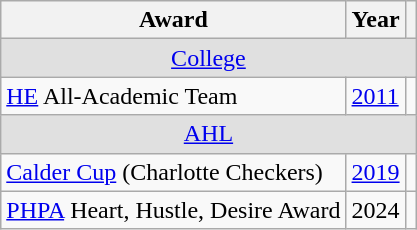<table class="wikitable">
<tr>
<th>Award</th>
<th>Year</th>
<th></th>
</tr>
<tr ALIGN="center" bgcolor="#e0e0e0">
<td colspan="3"><a href='#'>College</a></td>
</tr>
<tr>
<td><a href='#'>HE</a> All-Academic Team</td>
<td><a href='#'>2011</a></td>
<td></td>
</tr>
<tr ALIGN="center" bgcolor="#e0e0e0">
<td colspan="3"><a href='#'>AHL</a></td>
</tr>
<tr>
<td><a href='#'>Calder Cup</a> (Charlotte Checkers)</td>
<td><a href='#'>2019</a></td>
<td></td>
</tr>
<tr>
<td><a href='#'>PHPA</a> Heart, Hustle, Desire Award</td>
<td>2024</td>
<td></td>
</tr>
</table>
